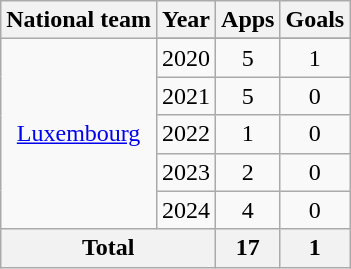<table class="wikitable" style="text-align: center;">
<tr>
<th>National team</th>
<th>Year</th>
<th>Apps</th>
<th>Goals</th>
</tr>
<tr>
<td rowspan="6"><a href='#'>Luxembourg</a></td>
</tr>
<tr>
<td>2020</td>
<td>5</td>
<td>1</td>
</tr>
<tr>
<td>2021</td>
<td>5</td>
<td>0</td>
</tr>
<tr>
<td>2022</td>
<td>1</td>
<td>0</td>
</tr>
<tr>
<td>2023</td>
<td>2</td>
<td>0</td>
</tr>
<tr>
<td>2024</td>
<td>4</td>
<td>0</td>
</tr>
<tr>
<th colspan="2">Total</th>
<th>17</th>
<th>1</th>
</tr>
</table>
